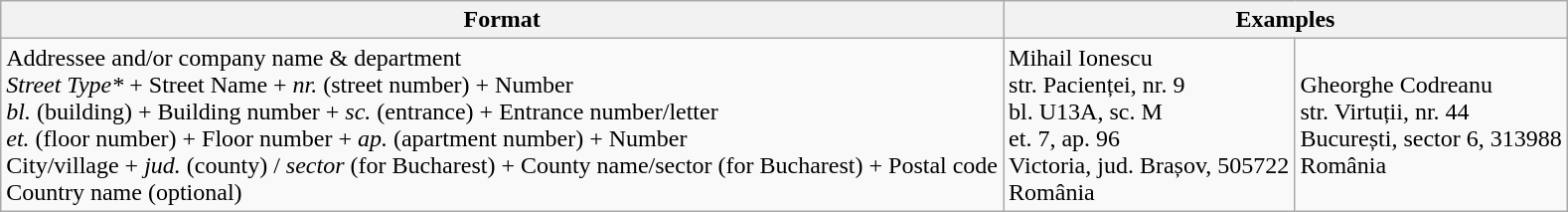<table class="wikitable">
<tr>
<th>Format</th>
<th colspan="2">Examples</th>
</tr>
<tr>
<td>Addressee and/or company name & department<br><em>Street Type*</em> + Street Name + <em>nr.</em> (street number) + Number<br> <em>bl.</em> (building) + Building number + <em>sc.</em> (entrance) + Entrance number/letter<br><em>et.</em> (floor number) + Floor number + <em>ap.</em> (apartment number) + Number<br>City/village + <em>jud.</em> (county) / <em>sector</em> (for Bucharest) + County name/sector (for Bucharest) + Postal code<br>Country name (optional)</td>
<td>Mihail Ionescu<br>str. Pacienței, nr. 9 <br>bl. U13A, sc. M<br>et. 7, ap. 96<br>Victoria, jud. Brașov, 505722<br>România</td>
<td>Gheorghe Codreanu<br>str. Virtuții, nr. 44 <br>București, sector 6, 313988<br>România</td>
</tr>
</table>
